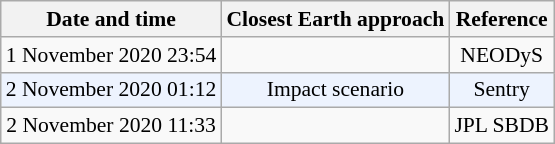<table class="wikitable" style="text-align:center; font-size:0.9em;">
<tr>
<th>Date and time</th>
<th>Closest Earth approach</th>
<th>Reference</th>
</tr>
<tr>
<td>1 November 2020 23:54</td>
<td></td>
<td>NEODyS</td>
</tr>
<tr bgcolor=#edf3fe>
<td>2 November 2020 01:12</td>
<td>Impact scenario</td>
<td>Sentry</td>
</tr>
<tr>
<td>2 November 2020 11:33</td>
<td></td>
<td>JPL SBDB</td>
</tr>
</table>
